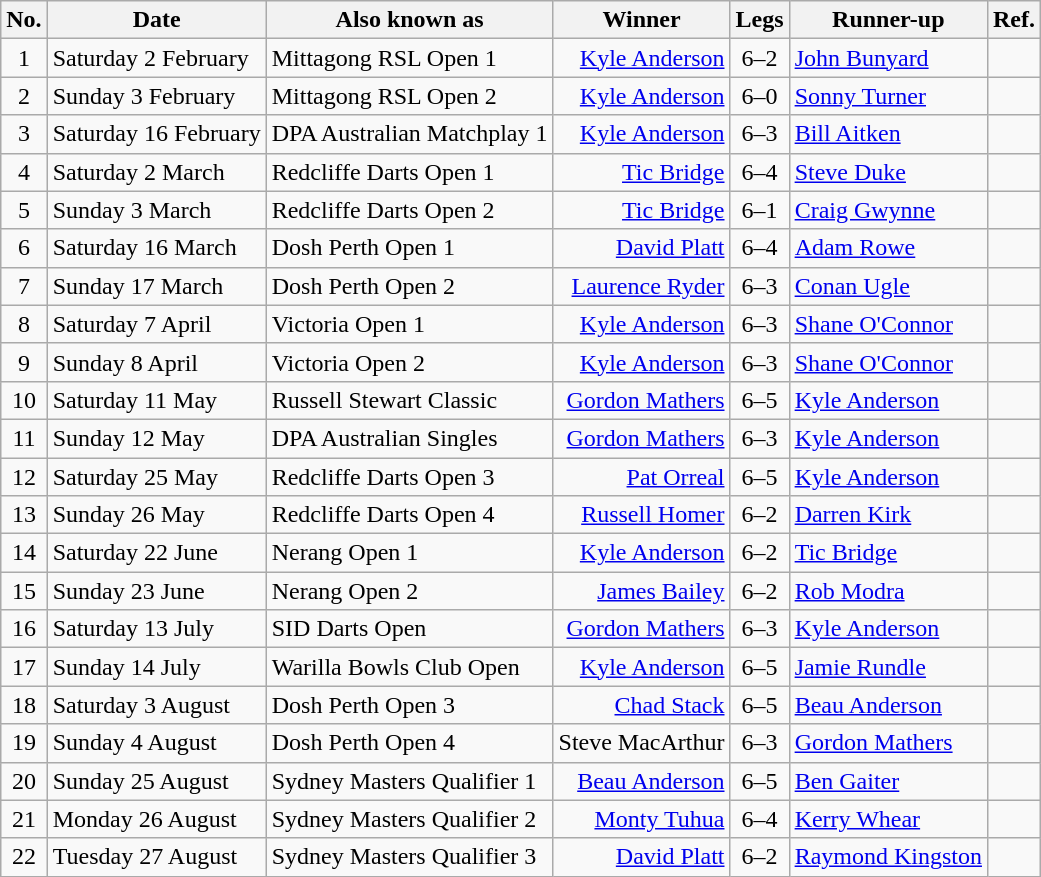<table class="wikitable">
<tr>
<th>No.</th>
<th>Date</th>
<th>Also known as</th>
<th>Winner</th>
<th>Legs</th>
<th>Runner-up</th>
<th>Ref.</th>
</tr>
<tr>
<td align=center>1</td>
<td>Saturday 2 February</td>
<td>Mittagong RSL Open 1</td>
<td align=right><a href='#'>Kyle Anderson</a> </td>
<td align=center>6–2</td>
<td> <a href='#'>John Bunyard</a></td>
<td></td>
</tr>
<tr>
<td align=center>2</td>
<td>Sunday 3 February</td>
<td>Mittagong RSL Open 2</td>
<td align=right><a href='#'>Kyle Anderson</a> </td>
<td align=center>6–0</td>
<td> <a href='#'>Sonny Turner</a></td>
<td></td>
</tr>
<tr>
<td align=center>3</td>
<td>Saturday 16 February</td>
<td>DPA Australian Matchplay 1</td>
<td align=right><a href='#'>Kyle Anderson</a> </td>
<td align=center>6–3</td>
<td> <a href='#'>Bill Aitken</a></td>
<td></td>
</tr>
<tr>
<td align=center>4</td>
<td>Saturday 2 March</td>
<td>Redcliffe Darts Open 1</td>
<td align=right><a href='#'>Tic Bridge</a> </td>
<td align=center>6–4</td>
<td> <a href='#'>Steve Duke</a></td>
<td></td>
</tr>
<tr>
<td align=center>5</td>
<td>Sunday 3 March</td>
<td>Redcliffe Darts Open 2</td>
<td align=right><a href='#'>Tic Bridge</a> </td>
<td align=center>6–1</td>
<td> <a href='#'>Craig Gwynne</a></td>
<td></td>
</tr>
<tr>
<td align=center>6</td>
<td>Saturday 16 March</td>
<td>Dosh Perth Open 1</td>
<td align=right><a href='#'>David Platt</a> </td>
<td align=center>6–4</td>
<td> <a href='#'>Adam Rowe</a></td>
<td></td>
</tr>
<tr>
<td align=center>7</td>
<td>Sunday 17 March</td>
<td>Dosh Perth Open 2</td>
<td align=right><a href='#'>Laurence Ryder</a> </td>
<td align=center>6–3</td>
<td> <a href='#'>Conan Ugle</a></td>
<td></td>
</tr>
<tr>
<td align=center>8</td>
<td>Saturday 7 April</td>
<td>Victoria Open 1</td>
<td align=right><a href='#'>Kyle Anderson</a> </td>
<td align=center>6–3</td>
<td> <a href='#'>Shane O'Connor</a></td>
<td></td>
</tr>
<tr>
<td align=center>9</td>
<td>Sunday 8 April</td>
<td>Victoria Open 2</td>
<td align=right><a href='#'>Kyle Anderson</a> </td>
<td align=center>6–3</td>
<td> <a href='#'>Shane O'Connor</a></td>
<td></td>
</tr>
<tr>
<td align=center>10</td>
<td>Saturday 11 May</td>
<td>Russell Stewart Classic</td>
<td align=right><a href='#'>Gordon Mathers</a> </td>
<td align=center>6–5</td>
<td> <a href='#'>Kyle Anderson</a></td>
<td></td>
</tr>
<tr>
<td align=center>11</td>
<td>Sunday 12 May</td>
<td>DPA Australian Singles</td>
<td align=right><a href='#'>Gordon Mathers</a> </td>
<td align=center>6–3</td>
<td> <a href='#'>Kyle Anderson</a></td>
<td></td>
</tr>
<tr>
<td align=center>12</td>
<td>Saturday 25 May</td>
<td>Redcliffe Darts Open 3</td>
<td align=right><a href='#'>Pat Orreal</a> </td>
<td align=center>6–5</td>
<td> <a href='#'>Kyle Anderson</a></td>
<td></td>
</tr>
<tr>
<td align=center>13</td>
<td>Sunday 26 May</td>
<td>Redcliffe Darts Open 4</td>
<td align=right><a href='#'>Russell Homer</a> </td>
<td align=center>6–2</td>
<td> <a href='#'>Darren Kirk</a></td>
<td></td>
</tr>
<tr>
<td align=center>14</td>
<td>Saturday 22 June</td>
<td>Nerang Open 1</td>
<td align=right><a href='#'>Kyle Anderson</a> </td>
<td align=center>6–2</td>
<td> <a href='#'>Tic Bridge</a></td>
<td></td>
</tr>
<tr>
<td align=center>15</td>
<td>Sunday 23 June</td>
<td>Nerang Open 2</td>
<td align=right><a href='#'>James Bailey</a> </td>
<td align=center>6–2</td>
<td> <a href='#'>Rob Modra</a></td>
<td></td>
</tr>
<tr>
<td align=center>16</td>
<td>Saturday 13 July</td>
<td>SID Darts Open</td>
<td align=right><a href='#'>Gordon Mathers</a> </td>
<td align=center>6–3</td>
<td> <a href='#'>Kyle Anderson</a></td>
<td></td>
</tr>
<tr>
<td align=center>17</td>
<td>Sunday 14 July</td>
<td>Warilla Bowls Club Open</td>
<td align=right><a href='#'>Kyle Anderson</a> </td>
<td align=center>6–5</td>
<td> <a href='#'>Jamie Rundle</a></td>
<td></td>
</tr>
<tr>
<td align=center>18</td>
<td>Saturday 3 August</td>
<td>Dosh Perth Open 3</td>
<td align=right><a href='#'>Chad Stack</a> </td>
<td align=center>6–5</td>
<td> <a href='#'>Beau Anderson</a></td>
<td></td>
</tr>
<tr>
<td align=center>19</td>
<td>Sunday 4 August</td>
<td>Dosh Perth Open 4</td>
<td align=right>Steve MacArthur </td>
<td align=center>6–3</td>
<td> <a href='#'>Gordon Mathers</a></td>
<td></td>
</tr>
<tr>
<td align=center>20</td>
<td>Sunday 25 August</td>
<td>Sydney Masters Qualifier 1</td>
<td align=right><a href='#'>Beau Anderson</a> </td>
<td align=center>6–5</td>
<td> <a href='#'>Ben Gaiter</a></td>
<td></td>
</tr>
<tr>
<td align=center>21</td>
<td>Monday 26 August</td>
<td>Sydney Masters Qualifier 2</td>
<td align=right><a href='#'>Monty Tuhua</a> </td>
<td align=center>6–4</td>
<td> <a href='#'>Kerry Whear</a></td>
<td></td>
</tr>
<tr>
<td align=center>22</td>
<td>Tuesday 27 August</td>
<td>Sydney Masters Qualifier 3</td>
<td align=right><a href='#'>David Platt</a> </td>
<td align=center>6–2</td>
<td> <a href='#'>Raymond Kingston</a></td>
<td></td>
</tr>
</table>
